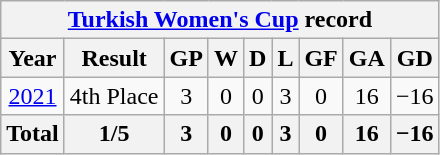<table class="wikitable" style="text-align: center ;">
<tr>
<th colspan=9> <strong><a href='#'>Turkish Women's Cup</a> record</strong></th>
</tr>
<tr>
<th>Year</th>
<th>Result</th>
<th>GP</th>
<th>W</th>
<th>D</th>
<th>L</th>
<th>GF</th>
<th>GA</th>
<th>GD</th>
</tr>
<tr>
<td><a href='#'>2021</a></td>
<td>4th Place</td>
<td>3</td>
<td>0</td>
<td>0</td>
<td>3</td>
<td>0</td>
<td>16</td>
<td>−16</td>
</tr>
<tr>
<th>Total</th>
<th>1/5</th>
<th>3</th>
<th>0</th>
<th>0</th>
<th>3</th>
<th>0</th>
<th>16</th>
<th>−16</th>
</tr>
</table>
